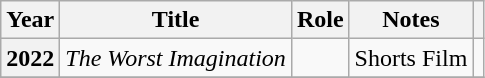<table class="wikitable sortable plainrowheaders">
<tr>
<th scope="col">Year</th>
<th scope="col">Title</th>
<th scope="col">Role</th>
<th scope="col">Notes</th>
<th scope="col" class="unsortable"></th>
</tr>
<tr>
<th scope="row">2022</th>
<td><em>The Worst Imagination</em></td>
<td></td>
<td>Shorts Film</td>
<td></td>
</tr>
<tr>
</tr>
</table>
